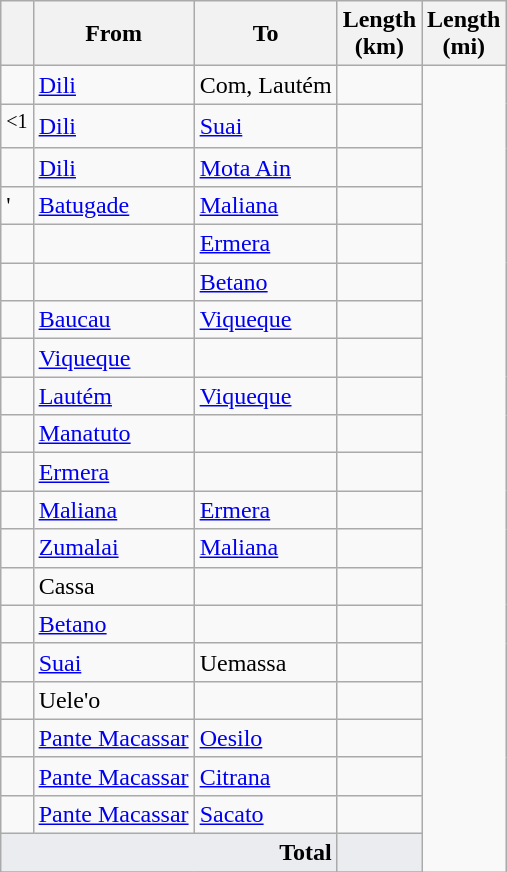<table class="wikitable sortable">
<tr>
<th scope="col"></th>
<th scope="col" class="unsortable">From</th>
<th scope="col" class="unsortable">To</th>
<th scope="col">Length<br>(km)</th>
<th scope="col" class="unsortable">Length<br>(mi)</th>
</tr>
<tr>
<td></td>
<td><a href='#'>Dili</a></td>
<td>Com, Lautém</td>
<td></td>
</tr>
<tr>
<td><sup><1</sup></td>
<td><a href='#'>Dili</a></td>
<td><a href='#'>Suai</a></td>
<td></td>
</tr>
<tr>
<td></td>
<td><a href='#'>Dili</a></td>
<td><a href='#'>Mota Ain</a></td>
<td></td>
</tr>
<tr>
<td>'</td>
<td><a href='#'>Batugade</a></td>
<td><a href='#'>Maliana</a></td>
<td></td>
</tr>
<tr>
<td></td>
<td></td>
<td><a href='#'>Ermera</a></td>
<td></td>
</tr>
<tr>
<td></td>
<td></td>
<td><a href='#'>Betano</a></td>
<td></td>
</tr>
<tr>
<td></td>
<td><a href='#'>Baucau</a></td>
<td><a href='#'>Viqueque</a></td>
<td></td>
</tr>
<tr>
<td></td>
<td><a href='#'>Viqueque</a></td>
<td></td>
<td></td>
</tr>
<tr>
<td></td>
<td><a href='#'>Lautém</a></td>
<td><a href='#'>Viqueque</a></td>
<td></td>
</tr>
<tr>
<td></td>
<td><a href='#'>Manatuto</a></td>
<td></td>
<td></td>
</tr>
<tr>
<td></td>
<td><a href='#'>Ermera</a></td>
<td></td>
<td></td>
</tr>
<tr>
<td></td>
<td><a href='#'>Maliana</a></td>
<td><a href='#'>Ermera</a></td>
<td></td>
</tr>
<tr>
<td></td>
<td><a href='#'>Zumalai</a></td>
<td><a href='#'>Maliana</a></td>
<td></td>
</tr>
<tr>
<td></td>
<td>Cassa</td>
<td></td>
<td></td>
</tr>
<tr>
<td></td>
<td><a href='#'>Betano</a></td>
<td></td>
<td></td>
</tr>
<tr>
<td></td>
<td><a href='#'>Suai</a></td>
<td>Uemassa</td>
<td></td>
</tr>
<tr>
<td></td>
<td>Uele'o</td>
<td></td>
<td></td>
</tr>
<tr>
<td></td>
<td><a href='#'>Pante Macassar</a></td>
<td><a href='#'>Oesilo</a></td>
<td></td>
</tr>
<tr>
<td></td>
<td><a href='#'>Pante Macassar</a></td>
<td><a href='#'>Citrana</a></td>
<td></td>
</tr>
<tr>
<td></td>
<td><a href='#'>Pante Macassar</a></td>
<td><a href='#'>Sacato</a></td>
<td></td>
</tr>
<tr style="background: #EAECF0;">
<td colspan="3" style=text-align:right><strong>Total</strong></td>
<td></td>
</tr>
<tr>
</tr>
</table>
